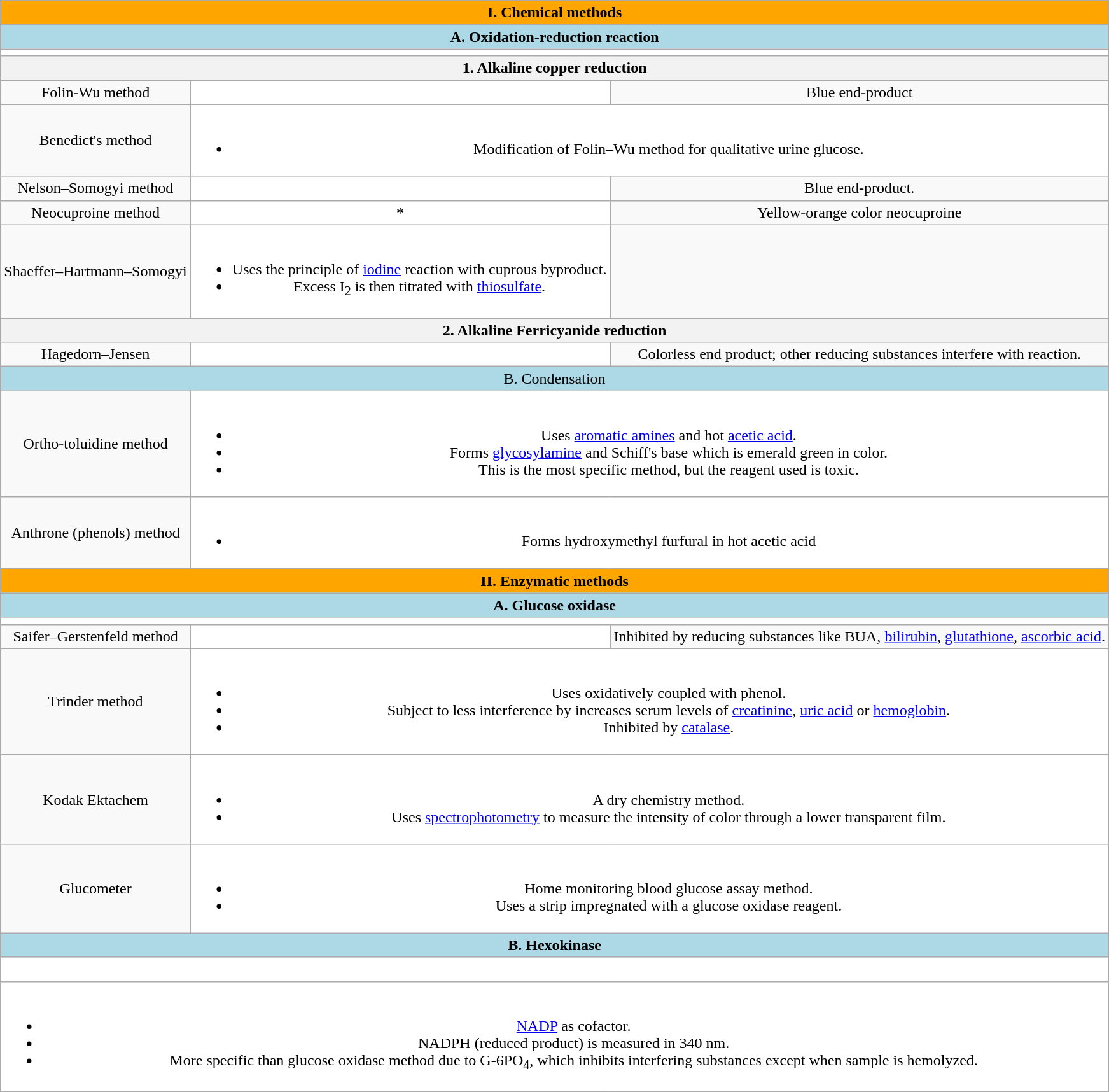<table class="wikitable" style="text-align:center;">
<tr>
<th colspan="3" style="background:orange; color:black;">I. Chemical methods</th>
</tr>
<tr>
<th colspan="3" style="background:lightblue; color:black;">A. Oxidation-reduction reaction</th>
</tr>
<tr>
<td colspan="3" style="background-color:white; color:black;"></td>
</tr>
<tr>
<th width="900pt" colspan="3">1. Alkaline copper reduction</th>
</tr>
<tr>
<td>Folin-Wu method</td>
<td style="background-color:white; color:black;"></td>
<td>Blue end-product</td>
</tr>
<tr>
<td>Benedict's method</td>
<td colspan="2" style="background-color:white; color:black;"><br><ul><li>Modification of Folin–Wu method for qualitative urine glucose.</li></ul></td>
</tr>
<tr>
<td>Nelson–Somogyi method</td>
<td style="background-color:white; color:black;"></td>
<td>Blue end-product.</td>
</tr>
<tr>
<td>Neocuproine method</td>
<td style="background-color:white; color:black;">*</td>
<td>Yellow-orange color neocuproine</td>
</tr>
<tr>
<td>Shaeffer–Hartmann–Somogyi</td>
<td style="background-color:white; color:black;"><br><ul><li>Uses the principle of <a href='#'>iodine</a> reaction with cuprous byproduct.</li><li>Excess I<sub>2</sub> is then titrated with <a href='#'>thiosulfate</a>.</li></ul></td>
</tr>
<tr>
<th colspan="3">2. Alkaline Ferricyanide reduction</th>
</tr>
<tr>
<td>Hagedorn–Jensen</td>
<td style="background-color:white; color:black;"></td>
<td>Colorless end product; other reducing substances interfere with reaction.</td>
</tr>
<tr>
<td colspan="3" style="background:lightblue; color:black;">B. Condensation</td>
</tr>
<tr>
<td>Ortho-toluidine method</td>
<td colspan="2" style="background-color:white; color:black;"><br><ul><li>Uses <a href='#'>aromatic amines</a> and hot <a href='#'>acetic acid</a>.</li><li>Forms <a href='#'>glycosylamine</a> and Schiff's base which is emerald green in color.</li><li>This is the most specific method, but the reagent used is toxic.</li></ul></td>
</tr>
<tr>
<td>Anthrone (phenols) method</td>
<td colspan="2" style="background-color:white; color:black;"><br><ul><li>Forms hydroxymethyl furfural in hot acetic acid</li></ul></td>
</tr>
<tr>
<th colspan="3" style="background:orange; color:black;">II. Enzymatic methods</th>
</tr>
<tr>
<th colspan="3" style="background:lightblue; color:black;">A. Glucose oxidase</th>
</tr>
<tr>
<td colspan="3" style="background-color:white; color:black;"></td>
</tr>
<tr>
<td>Saifer–Gerstenfeld method</td>
<td style="background-color:white; color:black;"></td>
<td>Inhibited by reducing substances like BUA, <a href='#'>bilirubin</a>, <a href='#'>glutathione</a>, <a href='#'>ascorbic acid</a>.</td>
</tr>
<tr>
<td>Trinder method</td>
<td colspan="2" style="background-color:white; color:black;"><br><ul><li>Uses  oxidatively coupled with phenol.</li><li>Subject to less interference by increases serum levels of <a href='#'>creatinine</a>, <a href='#'>uric acid</a> or <a href='#'>hemoglobin</a>.</li><li>Inhibited by <a href='#'>catalase</a>.</li></ul></td>
</tr>
<tr>
<td>Kodak Ektachem</td>
<td colspan="2" style="background-color:white; color:black;"><br><ul><li>A dry chemistry method.</li><li>Uses <a href='#'>spectrophotometry</a> to measure the intensity of color through a lower transparent film.</li></ul></td>
</tr>
<tr>
<td>Glucometer</td>
<td colspan="2" style="background-color:white; color:black;"><br><ul><li>Home monitoring blood glucose assay method.</li><li>Uses a strip impregnated with a glucose oxidase reagent.</li></ul></td>
</tr>
<tr>
<th colspan="3" style="background:lightblue; color:black;">B. Hexokinase</th>
</tr>
<tr>
<td colspan="3" style="background-color:white; color:black;"><br></td>
</tr>
<tr>
<td colspan="3" style="background-color:white; color:black;"><br><ul><li><a href='#'>NADP</a> as cofactor.</li><li>NADPH (reduced product) is measured in 340 nm.</li><li>More specific than glucose oxidase method due to G-6PO<sub>4</sub>, which inhibits interfering substances except when sample is hemolyzed.</li></ul></td>
</tr>
</table>
